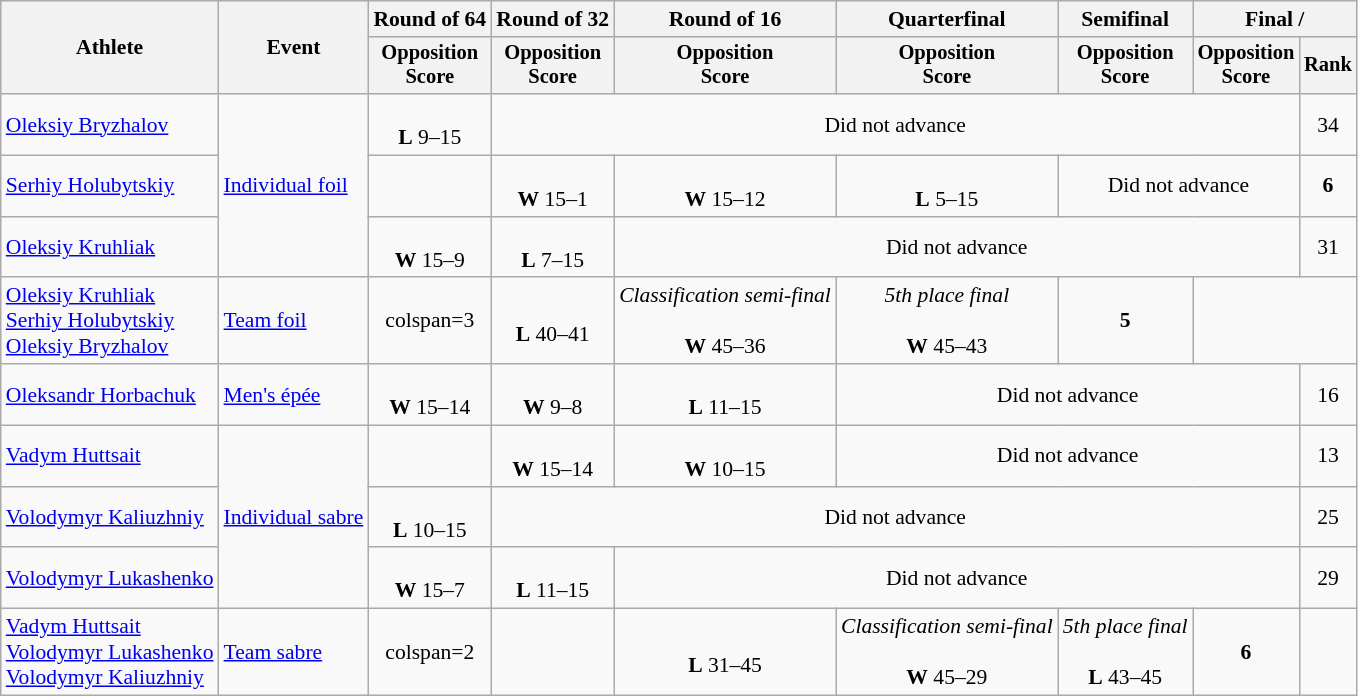<table class="wikitable" style="font-size:90%">
<tr>
<th rowspan="2">Athlete</th>
<th rowspan="2">Event</th>
<th>Round of 64</th>
<th>Round of 32</th>
<th>Round of 16</th>
<th>Quarterfinal</th>
<th>Semifinal</th>
<th colspan=2>Final / </th>
</tr>
<tr style="font-size:95%">
<th>Opposition <br> Score</th>
<th>Opposition <br> Score</th>
<th>Opposition <br> Score</th>
<th>Opposition <br> Score</th>
<th>Opposition <br> Score</th>
<th>Opposition <br> Score</th>
<th>Rank</th>
</tr>
<tr align=center>
<td align=left><a href='#'>Oleksiy Bryzhalov</a></td>
<td align=left rowspan=3><a href='#'>Individual foil</a></td>
<td><br><strong>L</strong> 9–15</td>
<td colspan=5>Did not advance</td>
<td>34</td>
</tr>
<tr align=center>
<td align=left><a href='#'>Serhiy Holubytskiy</a></td>
<td></td>
<td><br><strong>W</strong> 15–1</td>
<td><br><strong>W</strong> 15–12</td>
<td><br><strong>L</strong> 5–15</td>
<td colspan=2>Did not advance</td>
<td><strong>6</strong></td>
</tr>
<tr align=center>
<td align=left><a href='#'>Oleksiy Kruhliak</a></td>
<td><br><strong>W</strong> 15–9</td>
<td><br><strong>L</strong> 7–15</td>
<td colspan=4>Did not advance</td>
<td>31</td>
</tr>
<tr align=center>
<td align=left><a href='#'>Oleksiy Kruhliak</a><br><a href='#'>Serhiy Holubytskiy</a><br><a href='#'>Oleksiy Bryzhalov</a></td>
<td align=left><a href='#'>Team foil</a></td>
<td>colspan=3 </td>
<td><br><strong>L</strong> 40–41</td>
<td><em>Classification semi-final</em><br><br><strong>W</strong> 45–36</td>
<td><em>5th place final</em><br><br><strong>W</strong> 45–43</td>
<td><strong>5</strong></td>
</tr>
<tr align=center>
<td align=left><a href='#'>Oleksandr Horbachuk</a></td>
<td align=left><a href='#'>Men's épée</a></td>
<td><br> <strong>W</strong> 15–14</td>
<td><br> <strong>W</strong> 9–8</td>
<td><br> <strong>L</strong> 11–15</td>
<td colspan=3>Did not advance</td>
<td>16</td>
</tr>
<tr align=center>
<td align=left><a href='#'>Vadym Huttsait</a></td>
<td align=left rowspan=3><a href='#'>Individual sabre</a></td>
<td></td>
<td><br><strong>W</strong> 15–14</td>
<td><br><strong>W</strong> 10–15</td>
<td colspan=3>Did not advance</td>
<td>13</td>
</tr>
<tr align=center>
<td align=left><a href='#'>Volodymyr Kaliuzhniy</a></td>
<td><br><strong>L</strong> 10–15</td>
<td colspan=5>Did not advance</td>
<td>25</td>
</tr>
<tr align=center>
<td align=left><a href='#'>Volodymyr Lukashenko</a></td>
<td><br><strong>W</strong> 15–7</td>
<td><br><strong>L</strong> 11–15</td>
<td colspan=4>Did not advance</td>
<td>29</td>
</tr>
<tr align=center>
<td align=left><a href='#'>Vadym Huttsait</a><br><a href='#'>Volodymyr Lukashenko</a><br><a href='#'>Volodymyr Kaliuzhniy</a></td>
<td align=left><a href='#'>Team sabre</a></td>
<td>colspan=2 </td>
<td></td>
<td><br><strong>L</strong> 31–45</td>
<td><em>Classification semi-final</em><br><br><strong>W</strong> 45–29</td>
<td><em>5th place final</em><br><br><strong>L</strong> 43–45</td>
<td><strong>6</strong></td>
</tr>
</table>
